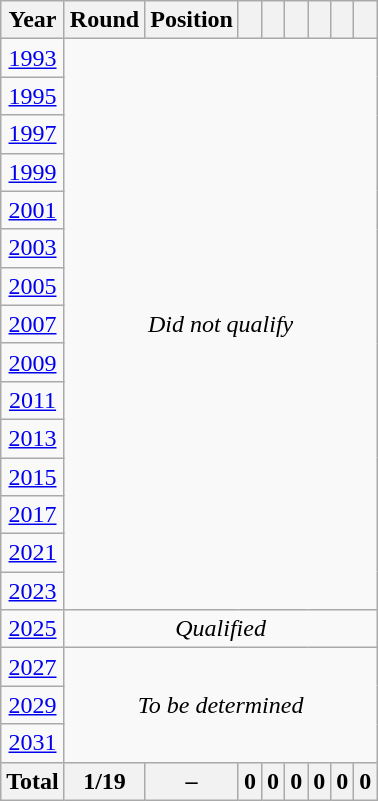<table class="wikitable" style="text-align: center;">
<tr>
<th>Year</th>
<th>Round</th>
<th>Position</th>
<th></th>
<th></th>
<th></th>
<th></th>
<th></th>
<th></th>
</tr>
<tr>
<td> <a href='#'>1993</a></td>
<td colspan=8 rowspan=15><em>Did not qualify</em></td>
</tr>
<tr>
<td> <a href='#'>1995</a></td>
</tr>
<tr>
<td> <a href='#'>1997</a></td>
</tr>
<tr>
<td> <a href='#'>1999</a></td>
</tr>
<tr>
<td> <a href='#'>2001</a></td>
</tr>
<tr>
<td> <a href='#'>2003</a></td>
</tr>
<tr>
<td> <a href='#'>2005</a></td>
</tr>
<tr>
<td> <a href='#'>2007</a></td>
</tr>
<tr>
<td> <a href='#'>2009</a></td>
</tr>
<tr>
<td> <a href='#'>2011</a></td>
</tr>
<tr>
<td> <a href='#'>2013</a></td>
</tr>
<tr>
<td> <a href='#'>2015</a></td>
</tr>
<tr>
<td> <a href='#'>2017</a></td>
</tr>
<tr>
<td> <a href='#'>2021</a></td>
</tr>
<tr>
<td> <a href='#'>2023</a></td>
</tr>
<tr>
<td> <a href='#'>2025</a></td>
<td align=center colspan=8><em>Qualified</em></td>
</tr>
<tr>
<td> <a href='#'>2027</a></td>
<td align=center colspan=8 rowspan=3><em>To be determined</em></td>
</tr>
<tr>
<td> <a href='#'>2029</a></td>
</tr>
<tr>
<td> <a href='#'>2031</a></td>
</tr>
<tr>
<th>Total</th>
<th>1/19</th>
<th>–</th>
<th>0</th>
<th>0</th>
<th>0</th>
<th>0</th>
<th>0</th>
<th>0</th>
</tr>
</table>
